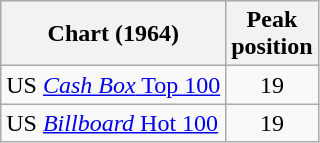<table class="wikitable sortable">
<tr>
<th>Chart (1964)</th>
<th>Peak<br>position</th>
</tr>
<tr>
<td>US <a href='#'><em>Cash Box</em> Top 100</a></td>
<td align="center">19</td>
</tr>
<tr>
<td>US <a href='#'><em>Billboard</em> Hot 100</a></td>
<td style="text-align:center;">19</td>
</tr>
</table>
